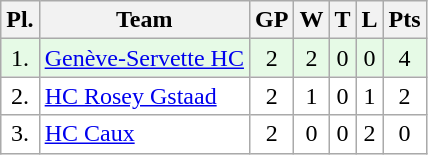<table class="wikitable">
<tr>
<th>Pl.</th>
<th>Team</th>
<th>GP</th>
<th>W</th>
<th>T</th>
<th>L</th>
<th>Pts</th>
</tr>
<tr align="center " bgcolor="#e6fae6">
<td>1.</td>
<td align="left"><a href='#'>Genève-Servette HC</a></td>
<td>2</td>
<td>2</td>
<td>0</td>
<td>0</td>
<td>4</td>
</tr>
<tr align="center "  bgcolor="#FFFFFF">
<td>2.</td>
<td align="left"><a href='#'>HC Rosey Gstaad</a></td>
<td>2</td>
<td>1</td>
<td>0</td>
<td>1</td>
<td>2</td>
</tr>
<tr align="center " bgcolor="#FFFFFF">
<td>3.</td>
<td align="left"><a href='#'>HC Caux</a></td>
<td>2</td>
<td>0</td>
<td>0</td>
<td>2</td>
<td>0</td>
</tr>
</table>
